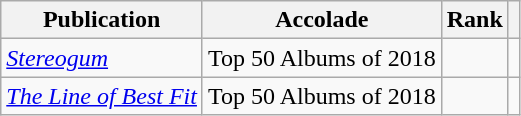<table class="sortable wikitable">
<tr>
<th>Publication</th>
<th>Accolade</th>
<th>Rank</th>
<th class="unsortable"></th>
</tr>
<tr>
<td><em><a href='#'>Stereogum</a></em></td>
<td>Top 50 Albums of 2018</td>
<td></td>
<td></td>
</tr>
<tr>
<td><em><a href='#'>The Line of Best Fit</a></em></td>
<td>Top 50 Albums of 2018</td>
<td></td>
<td></td>
</tr>
</table>
